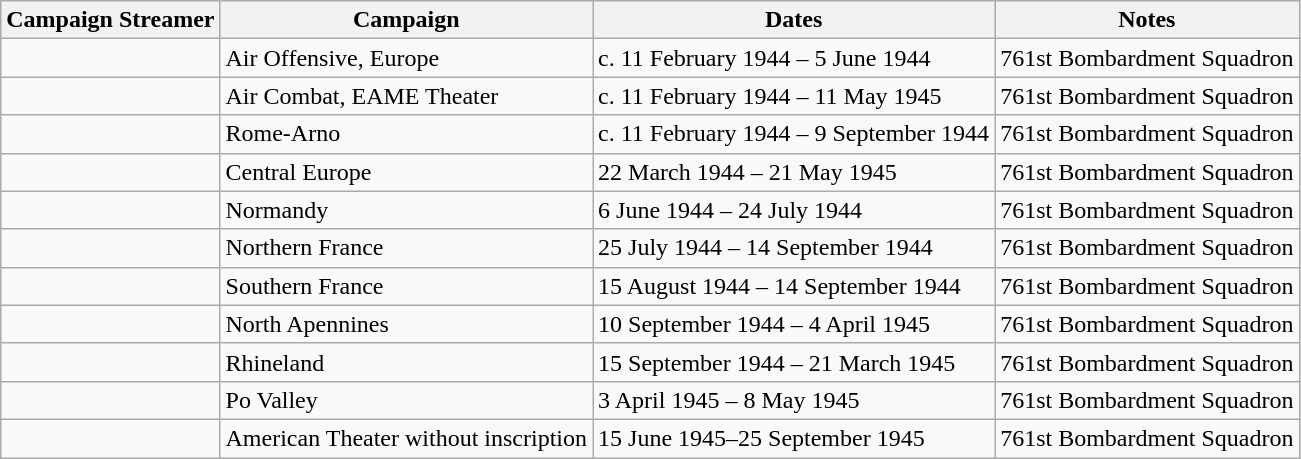<table class="wikitable">
<tr style="background:#efefef;">
<th>Campaign Streamer</th>
<th>Campaign</th>
<th>Dates</th>
<th>Notes</th>
</tr>
<tr>
<td></td>
<td>Air Offensive, Europe</td>
<td>c. 11 February 1944 – 5 June 1944</td>
<td>761st Bombardment Squadron</td>
</tr>
<tr>
<td></td>
<td>Air Combat, EAME Theater</td>
<td>c. 11 February 1944 – 11 May 1945</td>
<td>761st Bombardment Squadron</td>
</tr>
<tr>
<td></td>
<td>Rome-Arno</td>
<td>c. 11 February 1944 – 9 September 1944</td>
<td>761st Bombardment Squadron</td>
</tr>
<tr>
<td></td>
<td>Central Europe</td>
<td>22 March 1944 – 21 May 1945</td>
<td>761st Bombardment Squadron</td>
</tr>
<tr>
<td></td>
<td>Normandy</td>
<td>6 June 1944 – 24 July 1944</td>
<td>761st Bombardment Squadron</td>
</tr>
<tr>
<td></td>
<td>Northern France</td>
<td>25 July 1944 – 14 September 1944</td>
<td>761st Bombardment Squadron</td>
</tr>
<tr>
<td></td>
<td>Southern France</td>
<td>15 August 1944 – 14 September 1944</td>
<td>761st Bombardment Squadron</td>
</tr>
<tr>
<td></td>
<td>North Apennines</td>
<td>10 September 1944 – 4 April 1945</td>
<td>761st Bombardment Squadron</td>
</tr>
<tr>
<td></td>
<td>Rhineland</td>
<td>15 September 1944 – 21 March 1945</td>
<td>761st Bombardment Squadron</td>
</tr>
<tr>
<td></td>
<td>Po Valley</td>
<td>3 April 1945 – 8 May 1945</td>
<td>761st Bombardment Squadron</td>
</tr>
<tr>
<td></td>
<td>American Theater without inscription</td>
<td>15 June 1945–25 September 1945</td>
<td>761st Bombardment Squadron</td>
</tr>
</table>
